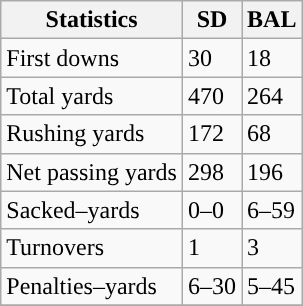<table class="wikitable" style="float: left;">
<tr>
<th>Statistics</th>
<th>SD</th>
<th>BAL</th>
</tr>
<tr>
<td>First downs</td>
<td>30</td>
<td>18</td>
</tr>
<tr>
<td>Total yards</td>
<td>470</td>
<td>264</td>
</tr>
<tr>
<td>Rushing yards</td>
<td>172</td>
<td>68</td>
</tr>
<tr>
<td>Net passing yards</td>
<td>298</td>
<td>196</td>
</tr>
<tr>
<td>Sacked–yards</td>
<td>0–0</td>
<td>6–59</td>
</tr>
<tr>
<td>Turnovers</td>
<td>1</td>
<td>3</td>
</tr>
<tr>
<td>Penalties–yards</td>
<td>6–30</td>
<td>5–45</td>
</tr>
<tr>
</tr>
</table>
